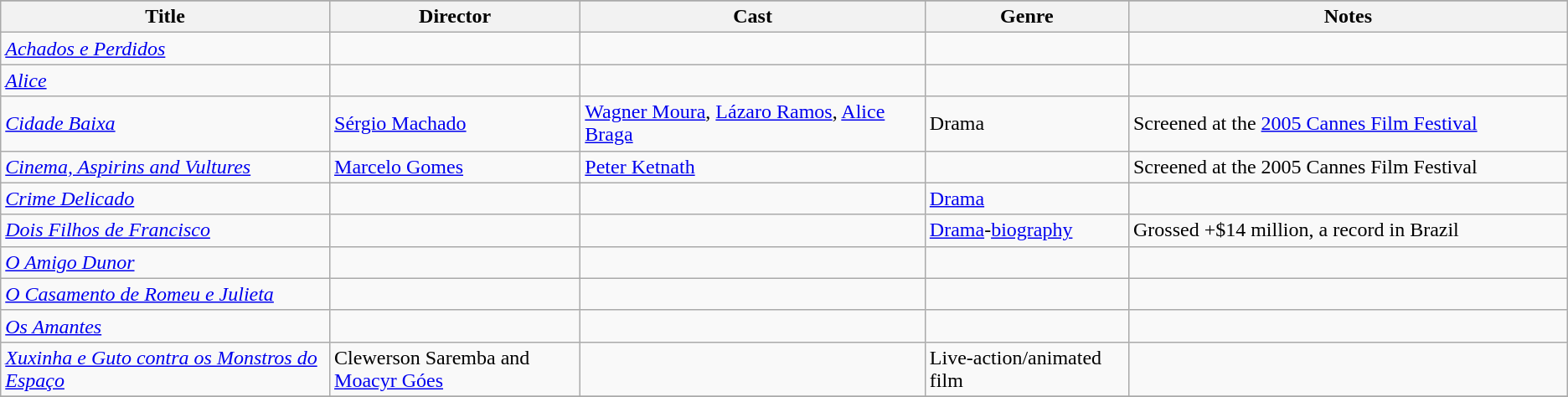<table class="wikitable sortable">
<tr>
</tr>
<tr>
<th width=21%>Title</th>
<th width=16%>Director</th>
<th width=22%>Cast</th>
<th width=13%>Genre</th>
<th width=28%>Notes</th>
</tr>
<tr>
<td><em><a href='#'>Achados e Perdidos</a></em></td>
<td></td>
<td></td>
<td></td>
<td></td>
</tr>
<tr>
<td><em><a href='#'>Alice</a></em></td>
<td></td>
<td></td>
<td></td>
<td></td>
</tr>
<tr>
<td><em><a href='#'>Cidade Baixa</a></em></td>
<td><a href='#'>Sérgio Machado</a></td>
<td><a href='#'>Wagner Moura</a>, <a href='#'>Lázaro Ramos</a>, <a href='#'>Alice Braga</a></td>
<td>Drama</td>
<td>Screened at the <a href='#'>2005 Cannes Film Festival</a></td>
</tr>
<tr>
<td><em><a href='#'>Cinema, Aspirins and Vultures</a></em></td>
<td><a href='#'>Marcelo Gomes</a></td>
<td><a href='#'>Peter Ketnath</a></td>
<td></td>
<td>Screened at the 2005 Cannes Film Festival</td>
</tr>
<tr>
<td><em><a href='#'>Crime Delicado</a></em></td>
<td></td>
<td></td>
<td><a href='#'>Drama</a></td>
<td></td>
</tr>
<tr>
<td><em><a href='#'>Dois Filhos de Francisco</a></em></td>
<td></td>
<td></td>
<td><a href='#'>Drama</a>-<a href='#'>biography</a></td>
<td>Grossed +$14 million, a record in Brazil</td>
</tr>
<tr>
<td><em><a href='#'>O Amigo Dunor</a></em></td>
<td></td>
<td></td>
<td></td>
<td></td>
</tr>
<tr>
<td><em><a href='#'>O Casamento de Romeu e Julieta</a></em></td>
<td></td>
<td></td>
<td></td>
<td></td>
</tr>
<tr>
<td><em><a href='#'>Os Amantes</a></em></td>
<td></td>
<td></td>
<td></td>
<td></td>
</tr>
<tr>
<td><em><a href='#'>Xuxinha e Guto contra os Monstros do Espaço</a></em></td>
<td>Clewerson Saremba and <a href='#'>Moacyr Góes</a></td>
<td></td>
<td>Live-action/animated film</td>
<td></td>
</tr>
<tr>
</tr>
</table>
